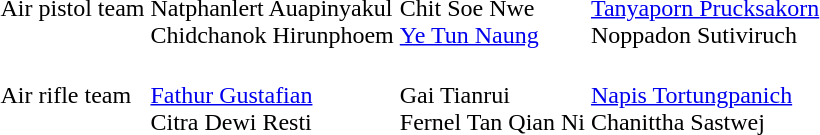<table>
<tr>
<td>Air pistol team</td>
<td nowrap><br>Natphanlert Auapinyakul<br>Chidchanok Hirunphoem</td>
<td><br>Chit Soe Nwe<br><a href='#'>Ye Tun Naung</a></td>
<td nowrap><br><a href='#'>Tanyaporn Prucksakorn</a><br>Noppadon Sutiviruch</td>
</tr>
<tr>
<td>Air rifle team</td>
<td><br><a href='#'>Fathur Gustafian</a><br>Citra Dewi Resti</td>
<td nowrap><br>Gai Tianrui<br>Fernel Tan Qian Ni</td>
<td><br><a href='#'>Napis Tortungpanich</a><br>Chanittha Sastwej</td>
</tr>
</table>
